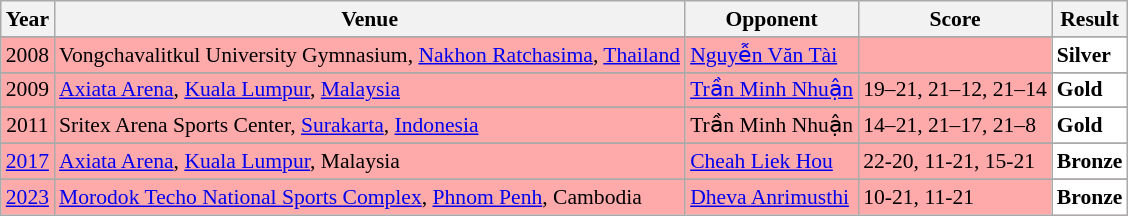<table class="sortable wikitable" style="font-size: 90%;">
<tr>
<th>Year</th>
<th>Venue</th>
<th>Opponent</th>
<th>Score</th>
<th>Result</th>
</tr>
<tr>
</tr>
<tr style="background:#FFAAAA">
<td align="center">2008</td>
<td align="left">Vongchavalitkul University Gymnasium, <a href='#'>Nakhon Ratchasima</a>, <a href='#'>Thailand</a></td>
<td align="left"> <a href='#'>Nguyễn Văn Tài</a></td>
<td align="left"></td>
<td style="text-align:left; background:white"> <strong>Silver</strong></td>
</tr>
<tr>
</tr>
<tr style="background:#FFAAAA">
<td align="center">2009</td>
<td align="left"><a href='#'>Axiata Arena</a>, <a href='#'>Kuala Lumpur</a>, <a href='#'>Malaysia</a></td>
<td align="left"> <a href='#'>Trần Minh Nhuận</a></td>
<td align="left">19–21, 21–12, 21–14</td>
<td style="text-align:left; background:white"> <strong>Gold</strong></td>
</tr>
<tr>
</tr>
<tr style="background:#FFAAAA">
<td align="center">2011</td>
<td align="left">Sritex Arena Sports Center, <a href='#'>Surakarta</a>, <a href='#'>Indonesia</a></td>
<td align="left"> Trần Minh Nhuận</td>
<td align="left">14–21, 21–17, 21–8</td>
<td style="text-align:left; background:white"> <strong>Gold</strong></td>
</tr>
<tr>
</tr>
<tr style="background:#FFAAAA">
<td align="center"><a href='#'>2017</a></td>
<td align="left"><a href='#'>Axiata Arena</a>, <a href='#'>Kuala Lumpur</a>, Malaysia</td>
<td align="left"> <a href='#'>Cheah Liek Hou</a></td>
<td align="left">22-20, 11-21, 15-21</td>
<td style="text-align:left; background:white"> <strong>Bronze</strong></td>
</tr>
<tr>
</tr>
<tr style="background:#FFAAAA">
<td align="center"><a href='#'>2023</a></td>
<td align="left"><a href='#'>Morodok Techo National Sports Complex</a>, <a href='#'>Phnom Penh</a>, Cambodia</td>
<td align="left"> <a href='#'>Dheva Anrimusthi</a></td>
<td align="left">10-21, 11-21</td>
<td style="text-align:left; background:white"> <strong>Bronze</strong></td>
</tr>
</table>
